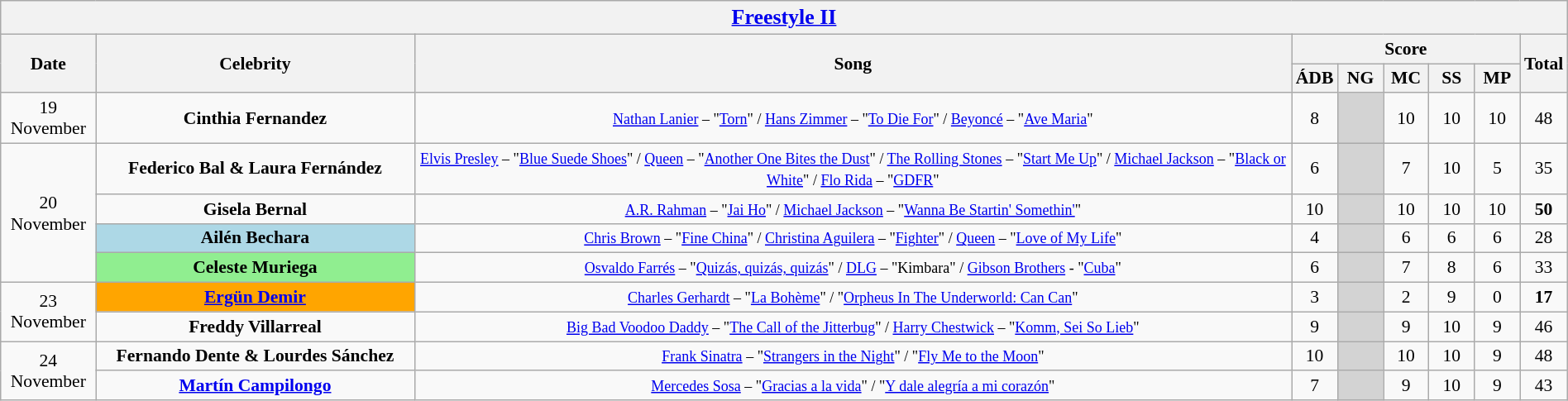<table class="wikitable collapsible collapsed" style="font-size:90%; text-align: center; width: 100%;">
<tr>
<th colspan="11" style="with: 95%;" align=center><big><a href='#'>Freestyle II</a></big></th>
</tr>
<tr>
<th width=70 rowspan="2">Date</th>
<th width=250 rowspan="2">Celebrity</th>
<th rowspan="2">Song</th>
<th colspan="5">Score</th>
<th rowspan="2">Total</th>
</tr>
<tr>
<th width=30>ÁDB</th>
<th width=30>NG</th>
<th width=30>MC</th>
<th width=30>SS</th>
<th width=30>MP</th>
</tr>
<tr>
<td rowspan=1>19 November</td>
<td><strong>Cinthia Fernandez</strong></td>
<td><small><a href='#'>Nathan Lanier</a> – "<a href='#'>Torn</a>" / <a href='#'>Hans Zimmer</a> – "<a href='#'>To Die For</a>" / <a href='#'>Beyoncé</a> – "<a href='#'>Ave Maria</a>"</small></td>
<td>8</td>
<td bgcolor="lightgray"></td>
<td>10</td>
<td>10</td>
<td>10</td>
<td>48</td>
</tr>
<tr>
<td rowspan=4>20 November</td>
<td><strong>Federico Bal & Laura Fernández</strong></td>
<td><small><a href='#'>Elvis Presley</a> – "<a href='#'>Blue Suede Shoes</a>" / <a href='#'>Queen</a> – "<a href='#'>Another One Bites the Dust</a>" / <a href='#'>The Rolling Stones</a> – "<a href='#'>Start Me Up</a>" / <a href='#'>Michael Jackson</a> – "<a href='#'>Black or White</a>" / <a href='#'>Flo Rida</a> – "<a href='#'>GDFR</a>"</small></td>
<td>6</td>
<td bgcolor="lightgray"></td>
<td>7</td>
<td>10</td>
<td>5</td>
<td>35</td>
</tr>
<tr>
<td><strong>Gisela Bernal</strong></td>
<td><small><a href='#'>A.R. Rahman</a> – "<a href='#'>Jai Ho</a>" / <a href='#'>Michael Jackson</a> – "<a href='#'>Wanna Be Startin' Somethin'</a>"</small></td>
<td>10</td>
<td bgcolor="lightgray"></td>
<td>10</td>
<td>10</td>
<td>10</td>
<td><span><strong>50</strong></span></td>
</tr>
<tr>
<td style="background:lightblue;"><strong>Ailén Bechara</strong></td>
<td><small><a href='#'>Chris Brown</a> – "<a href='#'>Fine China</a>" / <a href='#'>Christina Aguilera</a> – "<a href='#'>Fighter</a>" / <a href='#'>Queen</a> – "<a href='#'>Love of My Life</a>"</small></td>
<td>4</td>
<td bgcolor="lightgray"></td>
<td>6</td>
<td>6</td>
<td>6</td>
<td>28</td>
</tr>
<tr>
<td style="background:lightgreen;"><strong>Celeste Muriega</strong></td>
<td><small><a href='#'>Osvaldo Farrés</a> – "<a href='#'>Quizás, quizás, quizás</a>" / <a href='#'>DLG</a> – "Kimbara" / <a href='#'>Gibson Brothers</a> - "<a href='#'>Cuba</a>"</small></td>
<td>6</td>
<td bgcolor="lightgray"></td>
<td>7</td>
<td>8</td>
<td>6</td>
<td>33</td>
</tr>
<tr>
<td rowspan=2>23 November</td>
<td style="background:Orange;"><strong><a href='#'>Ergün Demir</a></strong></td>
<td><small><a href='#'>Charles Gerhardt</a> – "<a href='#'>La Bohème</a>" / "<a href='#'>Orpheus In The Underworld: Can Can</a>"</small></td>
<td>3</td>
<td bgcolor="lightgray"></td>
<td>2</td>
<td>9</td>
<td>0</td>
<td><span><strong>17</strong></span></td>
</tr>
<tr>
<td><strong>Freddy Villarreal</strong></td>
<td><small><a href='#'>Big Bad Voodoo Daddy</a> – "<a href='#'>The Call of the Jitterbug</a>" / <a href='#'>Harry Chestwick</a> – "<a href='#'>Komm, Sei So Lieb</a>"</small></td>
<td>9</td>
<td bgcolor="lightgray"></td>
<td>9</td>
<td>10</td>
<td>9</td>
<td>46</td>
</tr>
<tr>
<td rowspan=2>24 November</td>
<td><strong>Fernando Dente & Lourdes Sánchez</strong></td>
<td><small><a href='#'>Frank Sinatra</a> – "<a href='#'>Strangers in the Night</a>" / "<a href='#'>Fly Me to the Moon</a>"</small></td>
<td>10</td>
<td bgcolor="lightgray"></td>
<td>10</td>
<td>10</td>
<td>9</td>
<td>48</td>
</tr>
<tr>
<td><strong><a href='#'>Martín Campilongo</a></strong></td>
<td><small><a href='#'>Mercedes Sosa</a> – "<a href='#'>Gracias a la vida</a>" / "<a href='#'>Y dale alegría a mi corazón</a>"</small></td>
<td>7</td>
<td bgcolor="lightgray"></td>
<td>9</td>
<td>10</td>
<td>9</td>
<td>43</td>
</tr>
</table>
